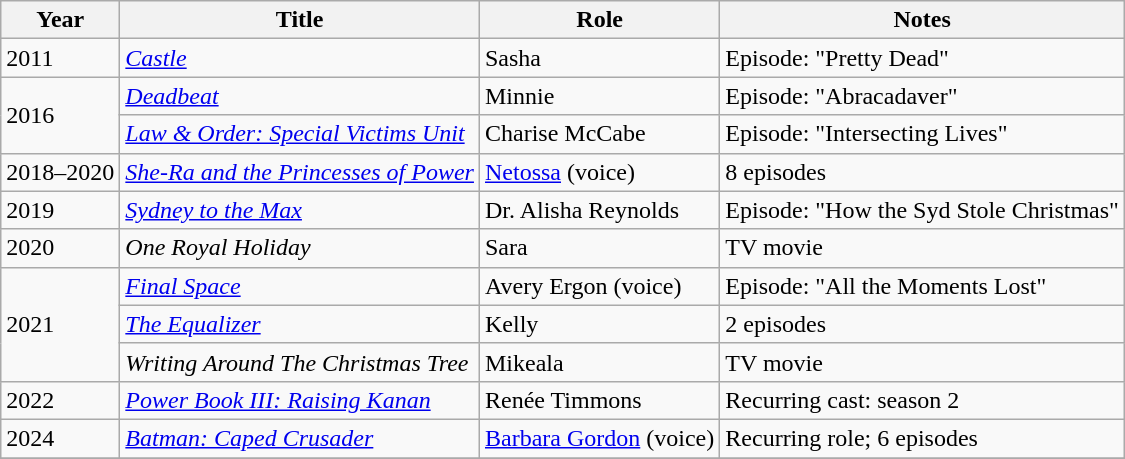<table class="wikitable">
<tr align="center">
<th>Year</th>
<th>Title</th>
<th>Role</th>
<th>Notes</th>
</tr>
<tr>
<td>2011</td>
<td><em><a href='#'>Castle</a></em></td>
<td>Sasha</td>
<td>Episode: "Pretty Dead"</td>
</tr>
<tr>
<td rowspan=2>2016</td>
<td><em><a href='#'>Deadbeat</a></em></td>
<td>Minnie</td>
<td>Episode: "Abracadaver"</td>
</tr>
<tr>
<td><em><a href='#'>Law & Order: Special Victims Unit</a></em></td>
<td>Charise McCabe</td>
<td>Episode: "Intersecting Lives"</td>
</tr>
<tr>
<td>2018–2020</td>
<td><em><a href='#'>She-Ra and the Princesses of Power</a></em></td>
<td><a href='#'>Netossa</a> (voice)</td>
<td>8 episodes</td>
</tr>
<tr>
<td>2019</td>
<td><em><a href='#'>Sydney to the Max</a></em></td>
<td>Dr. Alisha Reynolds</td>
<td>Episode: "How the Syd Stole Christmas"</td>
</tr>
<tr>
<td>2020</td>
<td><em>One Royal Holiday</em></td>
<td>Sara</td>
<td>TV movie</td>
</tr>
<tr>
<td rowspan="3">2021</td>
<td><em><a href='#'>Final Space</a></em></td>
<td>Avery Ergon (voice)</td>
<td>Episode: "All the Moments Lost"</td>
</tr>
<tr>
<td><em><a href='#'>The Equalizer</a></em></td>
<td>Kelly</td>
<td>2 episodes</td>
</tr>
<tr>
<td><em>Writing Around The Christmas Tree</em></td>
<td>Mikeala</td>
<td>TV movie</td>
</tr>
<tr>
<td>2022</td>
<td><em><a href='#'>Power Book III: Raising Kanan</a></em></td>
<td>Renée Timmons</td>
<td>Recurring cast: season 2</td>
</tr>
<tr>
<td>2024</td>
<td><em><a href='#'>Batman: Caped Crusader</a></em></td>
<td><a href='#'>Barbara Gordon</a> (voice)</td>
<td>Recurring role; 6 episodes</td>
</tr>
<tr>
</tr>
</table>
